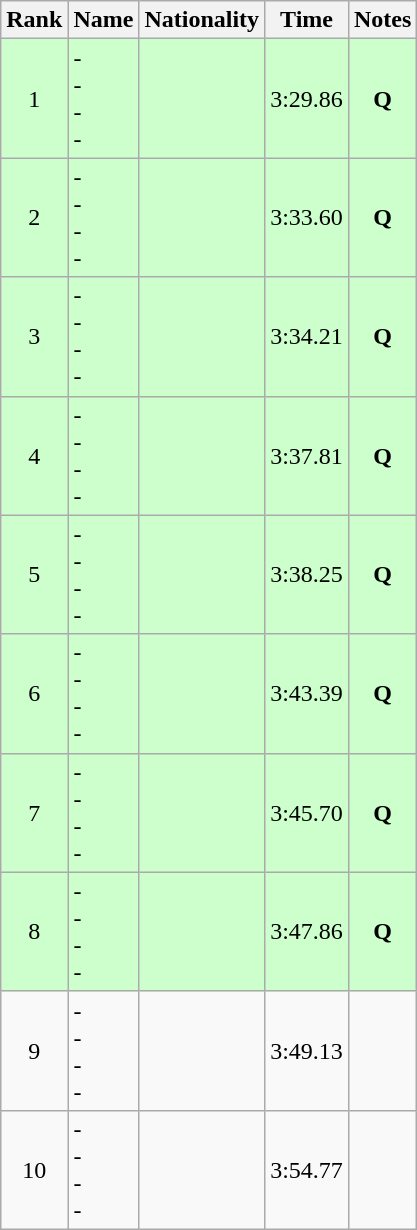<table class="wikitable sortable" style="text-align:center">
<tr>
<th>Rank</th>
<th>Name</th>
<th>Nationality</th>
<th>Time</th>
<th>Notes</th>
</tr>
<tr bgcolor=ccffcc>
<td>1</td>
<td align=left>- <br> - <br> - <br> -</td>
<td align=left></td>
<td>3:29.86</td>
<td><strong>Q</strong></td>
</tr>
<tr bgcolor=ccffcc>
<td>2</td>
<td align=left>- <br> - <br> - <br> -</td>
<td align=left></td>
<td>3:33.60</td>
<td><strong>Q</strong></td>
</tr>
<tr bgcolor=ccffcc>
<td>3</td>
<td align=left>- <br> - <br> - <br> -</td>
<td align=left></td>
<td>3:34.21</td>
<td><strong>Q</strong></td>
</tr>
<tr bgcolor=ccffcc>
<td>4</td>
<td align=left>- <br> - <br> - <br> -</td>
<td align=left></td>
<td>3:37.81</td>
<td><strong>Q</strong></td>
</tr>
<tr bgcolor=ccffcc>
<td>5</td>
<td align=left>- <br> - <br> - <br> -</td>
<td align=left></td>
<td>3:38.25</td>
<td><strong>Q</strong></td>
</tr>
<tr bgcolor=ccffcc>
<td>6</td>
<td align=left>- <br> - <br> - <br> -</td>
<td align=left></td>
<td>3:43.39</td>
<td><strong>Q</strong></td>
</tr>
<tr bgcolor=ccffcc>
<td>7</td>
<td align=left>- <br> - <br> - <br> -</td>
<td align=left></td>
<td>3:45.70</td>
<td><strong>Q</strong></td>
</tr>
<tr bgcolor=ccffcc>
<td>8</td>
<td align=left>- <br> - <br> - <br> -</td>
<td align=left></td>
<td>3:47.86</td>
<td><strong>Q</strong></td>
</tr>
<tr>
<td>9</td>
<td align=left>- <br> - <br> - <br> -</td>
<td align=left></td>
<td>3:49.13</td>
<td></td>
</tr>
<tr>
<td>10</td>
<td align=left>- <br> - <br> - <br> -</td>
<td align=left></td>
<td>3:54.77</td>
<td></td>
</tr>
</table>
